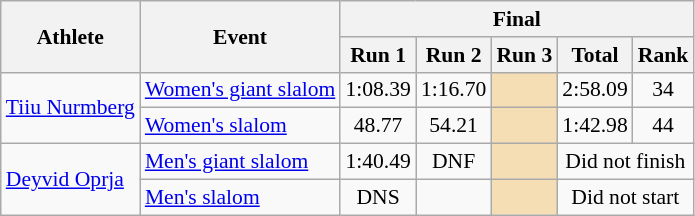<table class="wikitable" style="font-size:90%">
<tr>
<th rowspan="2">Athlete</th>
<th rowspan="2">Event</th>
<th colspan="5">Final</th>
</tr>
<tr>
<th>Run 1</th>
<th>Run 2</th>
<th>Run 3</th>
<th>Total</th>
<th>Rank</th>
</tr>
<tr>
<td rowspan=2><a href='#'>Tiiu Nurmberg</a></td>
<td><a href='#'>Women's giant slalom</a></td>
<td align="center">1:08.39</td>
<td align="center">1:16.70</td>
<td colspan=1 align="center" bgcolor=wheat></td>
<td align="center">2:58.09</td>
<td align="center">34</td>
</tr>
<tr>
<td><a href='#'>Women's slalom</a></td>
<td align="center">48.77</td>
<td align="center">54.21</td>
<td colspan=1 align="center" bgcolor=wheat></td>
<td align="center">1:42.98</td>
<td align="center">44</td>
</tr>
<tr>
<td rowspan=2><a href='#'>Deyvid Oprja</a></td>
<td><a href='#'>Men's giant slalom</a></td>
<td align="center">1:40.49</td>
<td align="center">DNF</td>
<td colspan=1 align="center" bgcolor=wheat></td>
<td align="center" colspan=2>Did not finish</td>
</tr>
<tr>
<td><a href='#'>Men's slalom</a></td>
<td align="center">DNS</td>
<td align="center"></td>
<td colspan=1 align="center" bgcolor=wheat></td>
<td align="center" colspan=2>Did not start</td>
</tr>
</table>
